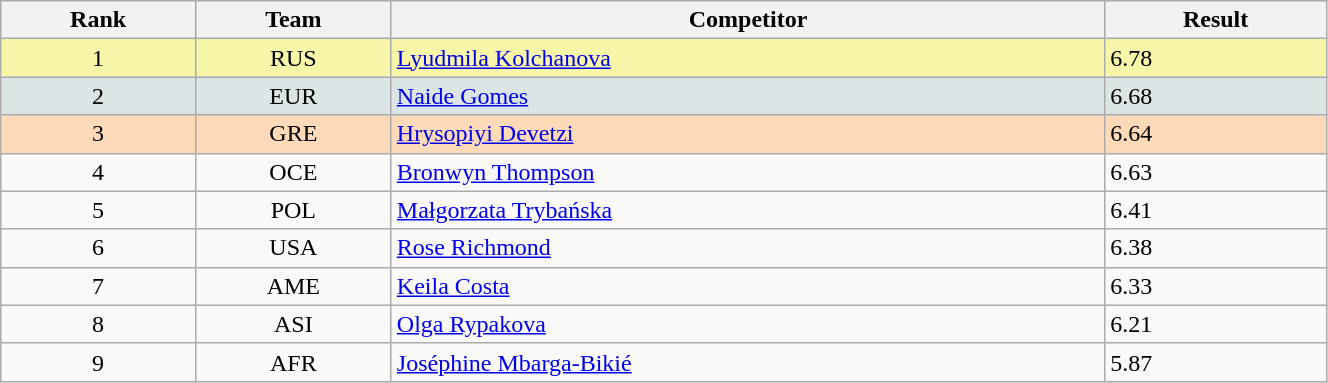<table class="wikitable" width=70% style=text-align:center>
<tr>
<th>Rank</th>
<th>Team</th>
<th>Competitor</th>
<th>Result</th>
</tr>
<tr bgcolor="#F7F6A8">
<td>1</td>
<td>RUS</td>
<td align="left"><a href='#'>Lyudmila Kolchanova</a></td>
<td align="left">6.78</td>
</tr>
<tr bgcolor="#DCE5E5">
<td>2</td>
<td>EUR</td>
<td align="left"><a href='#'>Naide Gomes</a></td>
<td align="left">6.68</td>
</tr>
<tr bgcolor="#FFDAB9">
<td>3</td>
<td>GRE</td>
<td align="left"><a href='#'>Hrysopiyi Devetzi</a></td>
<td align="left">6.64</td>
</tr>
<tr>
<td>4</td>
<td>OCE</td>
<td align="left"><a href='#'>Bronwyn Thompson</a></td>
<td align="left">6.63</td>
</tr>
<tr>
<td>5</td>
<td>POL</td>
<td align="left"><a href='#'>Małgorzata Trybańska</a></td>
<td align="left">6.41</td>
</tr>
<tr>
<td>6</td>
<td>USA</td>
<td align="left"><a href='#'>Rose Richmond</a></td>
<td align="left">6.38</td>
</tr>
<tr>
<td>7</td>
<td>AME</td>
<td align="left"><a href='#'>Keila Costa</a></td>
<td align="left">6.33</td>
</tr>
<tr>
<td>8</td>
<td>ASI</td>
<td align="left"><a href='#'>Olga Rypakova</a></td>
<td align="left">6.21</td>
</tr>
<tr>
<td>9</td>
<td>AFR</td>
<td align="left"><a href='#'>Joséphine Mbarga-Bikié</a></td>
<td align="left">5.87</td>
</tr>
</table>
